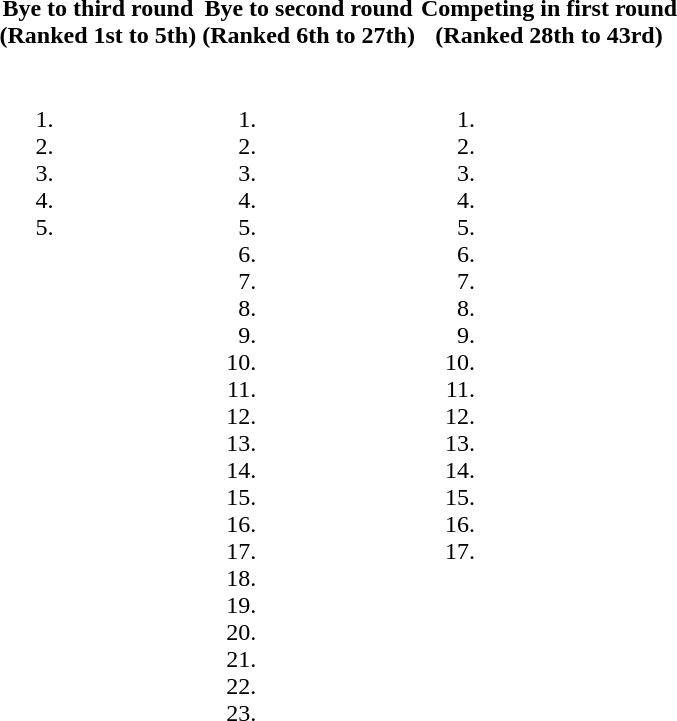<table>
<tr>
<th>Bye to third round <br> (Ranked 1st to 5th)</th>
<th>Bye to second round <br> (Ranked 6th to 27th)</th>
<th>Competing in first round <br> (Ranked 28th to 43rd)</th>
</tr>
<tr valign="top">
<td><br><ol><li></li><li></li><li></li><li></li><li></li></ol></td>
<td><br><ol><li><li></li></li><li></li><li></li><li></li><li></li><li></li><li></li><li></li><li></li><li></li><li></li><li></li><li></li><li></li><li></li><li></li><li></li><li></li><li></li><li></li><li></li><li></li></ol></td>
<td><br><ol><li><li></li></li><li></li><li></li><li></li><li></li><li></li><li></li><li></li><li></li><li></li><li></li><li></li><li></li><li></li><li></li><li></li></ol></td>
</tr>
</table>
